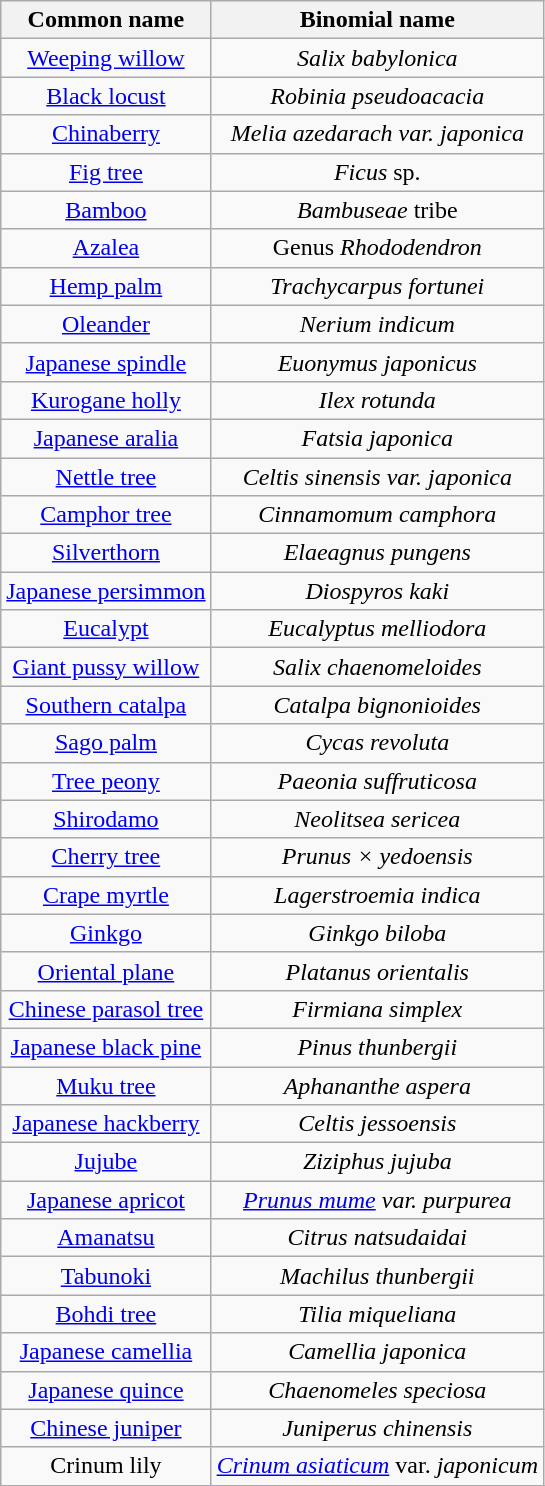<table class="wikitable sortable" style="text-align:center;">
<tr>
<th>Common name</th>
<th>Binomial name</th>
</tr>
<tr>
<td><a href='#'>Weeping willow</a></td>
<td><em>Salix babylonica</em></td>
</tr>
<tr>
<td><a href='#'>Black locust</a></td>
<td><em>Robinia pseudoacacia</em></td>
</tr>
<tr>
<td><a href='#'>Chinaberry</a></td>
<td><em>Melia azedarach var. japonica</em></td>
</tr>
<tr>
<td><a href='#'>Fig tree</a></td>
<td><em>Ficus</em> sp.</td>
</tr>
<tr>
<td><a href='#'>Bamboo</a></td>
<td><em>Bambuseae</em> tribe</td>
</tr>
<tr>
<td><a href='#'>Azalea</a></td>
<td>Genus <em>Rhododendron</em></td>
</tr>
<tr>
<td><a href='#'>Hemp palm</a></td>
<td><em>Trachycarpus fortunei</em></td>
</tr>
<tr>
<td><a href='#'>Oleander</a></td>
<td><em>Nerium indicum</em></td>
</tr>
<tr>
<td><a href='#'>Japanese spindle</a></td>
<td><em>Euonymus japonicus</em></td>
</tr>
<tr>
<td><a href='#'>Kurogane holly</a></td>
<td><em>Ilex rotunda</em></td>
</tr>
<tr>
<td><a href='#'>Japanese aralia</a></td>
<td><em>Fatsia japonica</em></td>
</tr>
<tr>
<td><a href='#'>Nettle tree</a></td>
<td><em>Celtis sinensis var. japonica</em></td>
</tr>
<tr>
<td><a href='#'>Camphor tree</a></td>
<td><em>Cinnamomum camphora</em></td>
</tr>
<tr>
<td><a href='#'>Silverthorn</a></td>
<td><em>Elaeagnus pungens</em></td>
</tr>
<tr>
<td><a href='#'>Japanese persimmon</a></td>
<td><em>Diospyros kaki</em></td>
</tr>
<tr>
<td><a href='#'>Eucalypt</a></td>
<td><em>Eucalyptus melliodora</em></td>
</tr>
<tr>
<td><a href='#'>Giant pussy willow</a></td>
<td><em>Salix chaenomeloides</em></td>
</tr>
<tr>
<td><a href='#'>Southern catalpa</a></td>
<td><em>Catalpa bignonioides</em></td>
</tr>
<tr>
<td><a href='#'>Sago palm</a></td>
<td><em>Cycas revoluta</em></td>
</tr>
<tr>
<td><a href='#'>Tree peony</a></td>
<td><em>Paeonia suffruticosa</em></td>
</tr>
<tr>
<td><a href='#'>Shirodamo</a></td>
<td><em>Neolitsea sericea</em></td>
</tr>
<tr>
<td><a href='#'>Cherry tree</a></td>
<td><em>Prunus × yedoensis</em></td>
</tr>
<tr>
<td><a href='#'>Crape myrtle</a></td>
<td><em>Lagerstroemia indica</em></td>
</tr>
<tr>
<td><a href='#'>Ginkgo</a></td>
<td><em>Ginkgo biloba</em></td>
</tr>
<tr>
<td><a href='#'>Oriental plane</a></td>
<td><em>Platanus orientalis</em></td>
</tr>
<tr>
<td><a href='#'>Chinese parasol tree</a></td>
<td><em>Firmiana simplex</em></td>
</tr>
<tr>
<td><a href='#'>Japanese black pine</a></td>
<td><em>Pinus thunbergii</em></td>
</tr>
<tr>
<td><a href='#'>Muku tree</a></td>
<td><em>Aphananthe aspera</em></td>
</tr>
<tr>
<td><a href='#'>Japanese hackberry</a></td>
<td><em>Celtis jessoensis</em></td>
</tr>
<tr>
<td><a href='#'>Jujube</a></td>
<td><em>Ziziphus jujuba</em></td>
</tr>
<tr>
<td><a href='#'>Japanese apricot</a></td>
<td><em><a href='#'>Prunus mume</a> var. purpurea</em></td>
</tr>
<tr>
<td><a href='#'>Amanatsu</a></td>
<td><em>Citrus natsudaidai</em></td>
</tr>
<tr>
<td><a href='#'>Tabunoki</a></td>
<td><em>Machilus thunbergii</em></td>
</tr>
<tr>
<td><a href='#'>Bohdi tree</a></td>
<td><em>Tilia miqueliana</em></td>
</tr>
<tr>
<td><a href='#'>Japanese camellia</a></td>
<td><em>Camellia japonica</em></td>
</tr>
<tr>
<td><a href='#'>Japanese quince</a></td>
<td><em>Chaenomeles speciosa</em></td>
</tr>
<tr>
<td><a href='#'>Chinese juniper</a></td>
<td><em>Juniperus chinensis</em></td>
</tr>
<tr>
<td>Crinum lily</td>
<td><em><a href='#'>Crinum asiaticum</a></em> var. <em>japonicum</em></td>
</tr>
<tr>
</tr>
</table>
